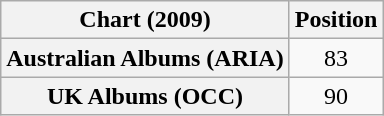<table class="wikitable sortable plainrowheaders" style="text-align:center">
<tr>
<th scope="col">Chart (2009)</th>
<th scope="col">Position</th>
</tr>
<tr>
<th scope="row">Australian Albums (ARIA)</th>
<td>83</td>
</tr>
<tr>
<th scope="row">UK Albums (OCC)</th>
<td>90</td>
</tr>
</table>
